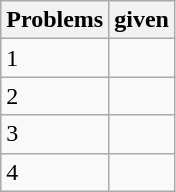<table class="wikitable">
<tr>
<th>Problems</th>
<th>given</th>
</tr>
<tr>
<td>1</td>
<td></td>
</tr>
<tr>
<td>2</td>
<td></td>
</tr>
<tr>
<td>3</td>
<td></td>
</tr>
<tr>
<td>4</td>
<td></td>
</tr>
</table>
